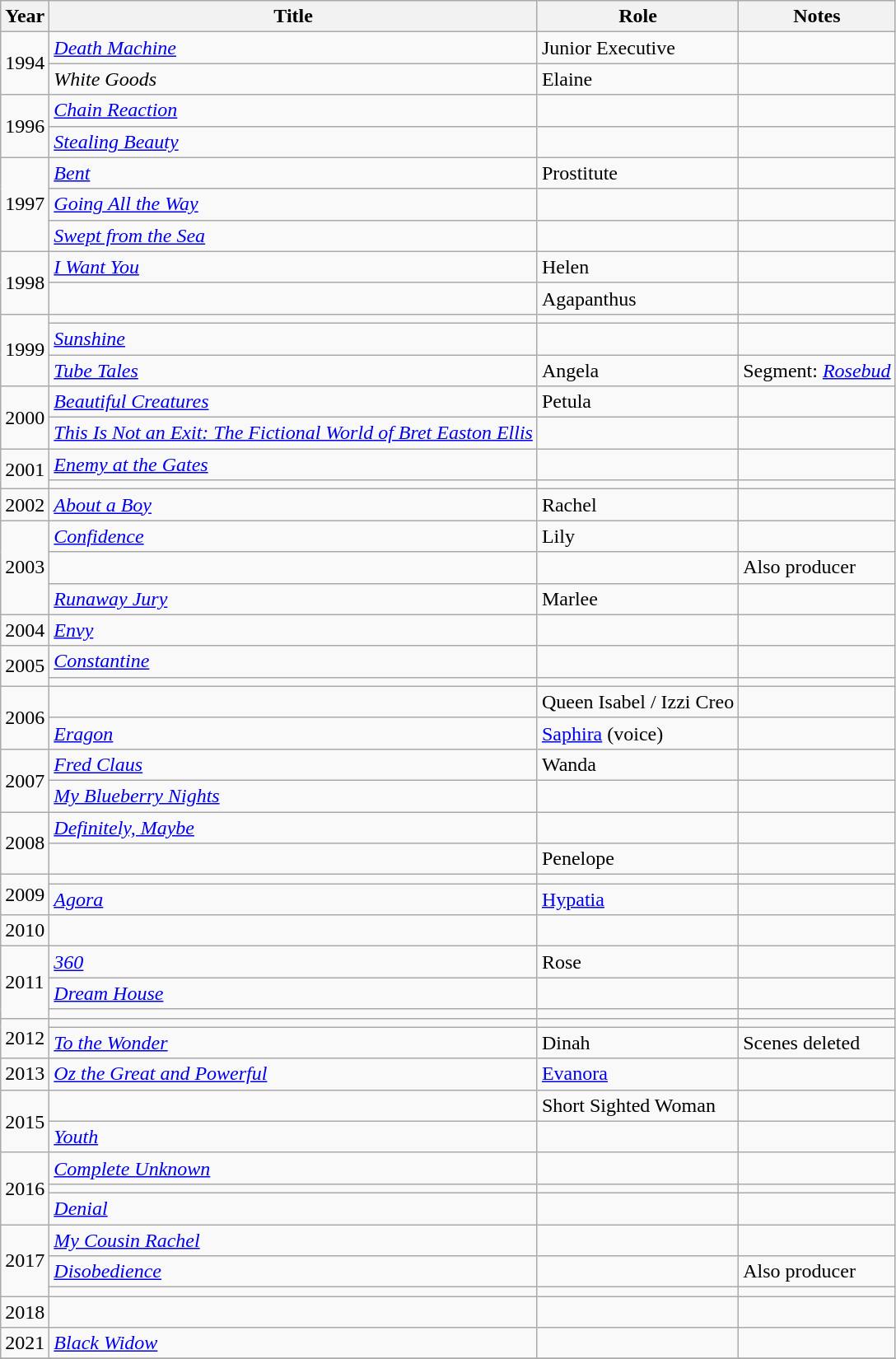<table class="wikitable sortable">
<tr>
<th>Year</th>
<th>Title</th>
<th>Role</th>
<th class="unsortable">Notes</th>
</tr>
<tr>
<td rowspan="2">1994</td>
<td><em><a href='#'>Death Machine</a></em></td>
<td>Junior Executive</td>
<td></td>
</tr>
<tr>
<td><em>White Goods</em></td>
<td>Elaine</td>
<td></td>
</tr>
<tr>
<td rowspan="2">1996</td>
<td><em><a href='#'>Chain Reaction</a></em></td>
<td></td>
<td></td>
</tr>
<tr>
<td><em><a href='#'>Stealing Beauty</a></em></td>
<td></td>
<td></td>
</tr>
<tr>
<td rowspan="3">1997</td>
<td><em><a href='#'>Bent</a></em></td>
<td>Prostitute</td>
<td></td>
</tr>
<tr>
<td><em><a href='#'>Going All the Way</a></em></td>
<td></td>
<td></td>
</tr>
<tr>
<td><em><a href='#'>Swept from the Sea</a></em></td>
<td></td>
<td></td>
</tr>
<tr>
<td rowspan="2">1998</td>
<td><em><a href='#'>I Want You</a></em></td>
<td>Helen</td>
<td></td>
</tr>
<tr>
<td><em></em></td>
<td>Agapanthus</td>
<td></td>
</tr>
<tr>
<td rowspan="3">1999</td>
<td><em></em></td>
<td></td>
<td></td>
</tr>
<tr>
<td><em><a href='#'>Sunshine</a></em></td>
<td></td>
<td></td>
</tr>
<tr>
<td><em><a href='#'>Tube Tales</a></em></td>
<td>Angela</td>
<td>Segment: <em><a href='#'>Rosebud</a></em></td>
</tr>
<tr>
<td rowspan="2">2000</td>
<td><em><a href='#'>Beautiful Creatures</a></em></td>
<td>Petula</td>
<td></td>
</tr>
<tr>
<td><em><a href='#'>This Is Not an Exit: The Fictional World of Bret Easton Ellis</a></em></td>
<td></td>
<td></td>
</tr>
<tr>
<td rowspan="2">2001</td>
<td><em><a href='#'>Enemy at the Gates</a></em></td>
<td></td>
<td></td>
</tr>
<tr>
<td><em></em></td>
<td></td>
<td></td>
</tr>
<tr>
<td>2002</td>
<td><em><a href='#'>About a Boy</a></em></td>
<td>Rachel</td>
<td></td>
</tr>
<tr>
<td rowspan="3">2003</td>
<td><em><a href='#'>Confidence</a></em></td>
<td>Lily</td>
<td></td>
</tr>
<tr>
<td><em></em></td>
<td></td>
<td>Also producer</td>
</tr>
<tr>
<td><em><a href='#'>Runaway Jury</a></em></td>
<td>Marlee</td>
<td></td>
</tr>
<tr>
<td>2004</td>
<td><em><a href='#'>Envy</a></em></td>
<td></td>
<td></td>
</tr>
<tr>
<td rowspan="2">2005</td>
<td><em><a href='#'>Constantine</a></em></td>
<td></td>
<td></td>
</tr>
<tr>
<td><em></em></td>
<td></td>
<td></td>
</tr>
<tr>
<td rowspan="2">2006</td>
<td><em></em></td>
<td>Queen Isabel / Izzi Creo</td>
<td></td>
</tr>
<tr>
<td><em><a href='#'>Eragon</a></em></td>
<td><a href='#'>Saphira</a> (voice)</td>
<td></td>
</tr>
<tr>
<td rowspan="2">2007</td>
<td><em><a href='#'>Fred Claus</a></em></td>
<td>Wanda</td>
<td></td>
</tr>
<tr>
<td><em><a href='#'>My Blueberry Nights</a></em></td>
<td></td>
<td></td>
</tr>
<tr>
<td rowspan="2">2008</td>
<td><em><a href='#'>Definitely, Maybe</a></em></td>
<td></td>
<td></td>
</tr>
<tr>
<td><em></em></td>
<td>Penelope</td>
<td></td>
</tr>
<tr>
<td rowspan="2">2009</td>
<td><em></em></td>
<td></td>
<td></td>
</tr>
<tr>
<td><em><a href='#'>Agora</a></em></td>
<td><a href='#'>Hypatia</a></td>
<td></td>
</tr>
<tr>
<td>2010</td>
<td><em></em></td>
<td></td>
<td></td>
</tr>
<tr>
<td rowspan="3">2011</td>
<td><em><a href='#'>360</a></em></td>
<td>Rose</td>
<td></td>
</tr>
<tr>
<td><em><a href='#'>Dream House</a></em></td>
<td></td>
<td></td>
</tr>
<tr>
<td><em></em></td>
<td></td>
<td></td>
</tr>
<tr>
<td rowspan="2">2012</td>
<td><em></em></td>
<td></td>
<td></td>
</tr>
<tr>
<td><em><a href='#'>To the Wonder</a></em></td>
<td>Dinah</td>
<td>Scenes deleted</td>
</tr>
<tr>
<td>2013</td>
<td><em><a href='#'>Oz the Great and Powerful</a></em></td>
<td><a href='#'>Evanora</a></td>
<td></td>
</tr>
<tr>
<td rowspan="2">2015</td>
<td><em></em></td>
<td>Short Sighted Woman</td>
<td></td>
</tr>
<tr>
<td><em><a href='#'>Youth</a></em></td>
<td></td>
<td></td>
</tr>
<tr>
<td rowspan="3">2016</td>
<td><em><a href='#'>Complete Unknown</a></em></td>
<td></td>
<td></td>
</tr>
<tr>
<td><em></em></td>
<td></td>
<td></td>
</tr>
<tr>
<td><em><a href='#'>Denial</a></em></td>
<td></td>
<td></td>
</tr>
<tr>
<td rowspan="3">2017</td>
<td><em><a href='#'>My Cousin Rachel</a></em></td>
<td></td>
<td></td>
</tr>
<tr>
<td><em><a href='#'>Disobedience</a></em></td>
<td></td>
<td>Also producer</td>
</tr>
<tr>
<td><em></em></td>
<td></td>
<td></td>
</tr>
<tr>
<td>2018</td>
<td><em></em></td>
<td></td>
<td></td>
</tr>
<tr>
<td>2021</td>
<td><em><a href='#'>Black Widow</a></em></td>
<td></td>
<td></td>
</tr>
<tr>
</tr>
</table>
